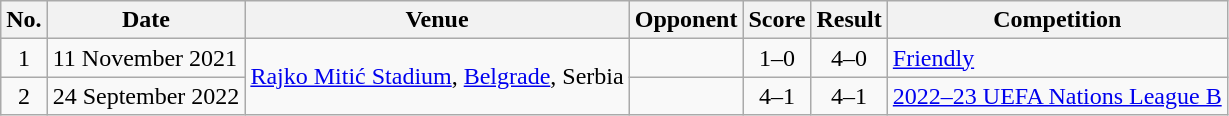<table class="wikitable sortable">
<tr>
<th scope="col">No.</th>
<th scope="col">Date</th>
<th scope="col">Venue</th>
<th scope="col">Opponent</th>
<th scope="col">Score</th>
<th scope="col">Result</th>
<th scope="col">Competition</th>
</tr>
<tr>
<td style="text-align:center">1</td>
<td>11 November 2021</td>
<td rowspan=2><a href='#'>Rajko Mitić Stadium</a>, <a href='#'>Belgrade</a>, Serbia</td>
<td></td>
<td style="text-align:center">1–0</td>
<td style="text-align:center">4–0</td>
<td><a href='#'>Friendly</a></td>
</tr>
<tr>
<td style="text-align:center">2</td>
<td>24 September 2022</td>
<td></td>
<td style="text-align:center">4–1</td>
<td style="text-align:center">4–1</td>
<td><a href='#'>2022–23 UEFA Nations League B</a></td>
</tr>
</table>
